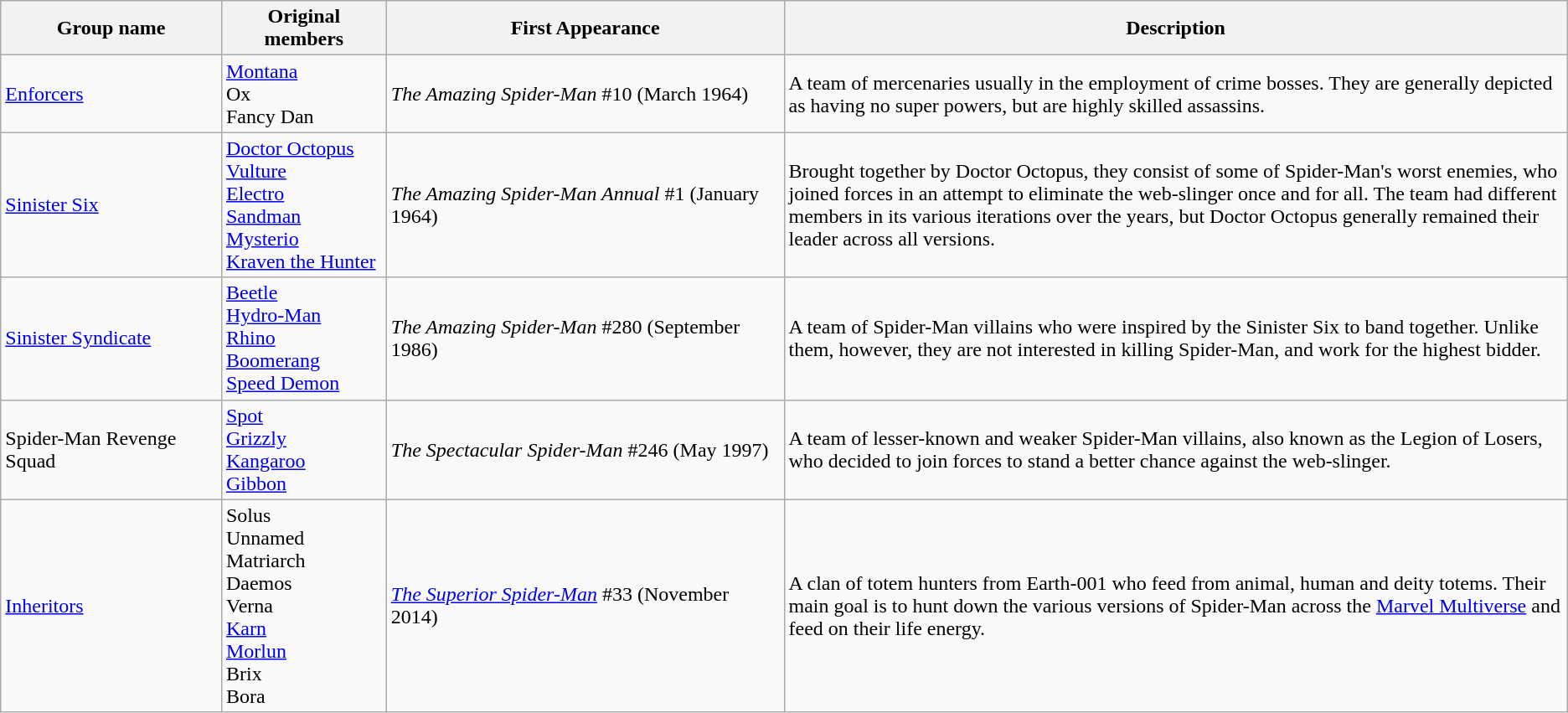<table class=wikitable>
<tr>
<th>Group name</th>
<th>Original members</th>
<th>First Appearance</th>
<th width=50%>Description</th>
</tr>
<tr>
<td><a href='#'>Enforcers</a></td>
<td><a href='#'>Montana</a><br>Ox<br>Fancy Dan</td>
<td><em>The Amazing Spider-Man</em> #10 (March 1964)</td>
<td>A team of mercenaries usually in the employment of crime bosses. They are generally depicted as having no super powers, but are highly skilled assassins.</td>
</tr>
<tr>
<td><a href='#'>Sinister Six</a></td>
<td><a href='#'>Doctor Octopus</a><br><a href='#'>Vulture</a><br><a href='#'>Electro</a><br><a href='#'>Sandman</a><br><a href='#'>Mysterio</a><br><a href='#'>Kraven the Hunter</a></td>
<td><em>The Amazing Spider-Man Annual</em> #1 (January 1964)</td>
<td>Brought together by Doctor Octopus, they consist of some of Spider-Man's worst enemies, who joined forces in an attempt to eliminate the web-slinger once and for all. The team had different members in its various iterations over the years, but Doctor Octopus generally remained their leader across all versions.</td>
</tr>
<tr>
<td><a href='#'>Sinister Syndicate</a></td>
<td><a href='#'>Beetle</a><br><a href='#'>Hydro-Man</a><br><a href='#'>Rhino</a><br><a href='#'>Boomerang</a><br><a href='#'>Speed Demon</a></td>
<td><em>The Amazing Spider-Man</em> #280 (September 1986)</td>
<td>A team of Spider-Man villains who were inspired by the Sinister Six to band together. Unlike them, however, they are not interested in killing Spider-Man, and work for the highest bidder.</td>
</tr>
<tr>
<td>Spider-Man Revenge Squad</td>
<td><a href='#'>Spot</a><br><a href='#'>Grizzly</a><br><a href='#'>Kangaroo</a><br><a href='#'>Gibbon</a></td>
<td><em>The Spectacular Spider-Man</em> #246 (May 1997)</td>
<td>A team of lesser-known and weaker Spider-Man villains, also known as the Legion of Losers, who decided to join forces to stand a better chance against the web-slinger.</td>
</tr>
<tr>
<td><a href='#'>Inheritors</a></td>
<td>Solus<br>Unnamed Matriarch<br>Daemos<br>Verna<br><a href='#'>Karn</a><br><a href='#'>Morlun</a><br>Brix<br>Bora</td>
<td><em><a href='#'>The Superior Spider-Man</a></em> #33 (November 2014)</td>
<td>A clan of totem hunters from Earth-001 who feed from animal, human and deity totems. Their main goal is to hunt down the various versions of Spider-Man across the <a href='#'>Marvel Multiverse</a> and feed on their life energy.</td>
</tr>
</table>
